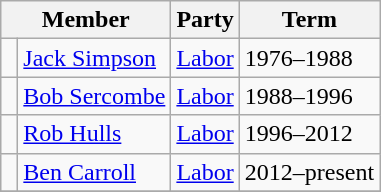<table class="wikitable">
<tr>
<th colspan="2">Member</th>
<th>Party</th>
<th>Term</th>
</tr>
<tr>
<td> </td>
<td><a href='#'>Jack Simpson</a></td>
<td><a href='#'>Labor</a></td>
<td>1976–1988</td>
</tr>
<tr>
<td> </td>
<td><a href='#'>Bob Sercombe</a></td>
<td><a href='#'>Labor</a></td>
<td>1988–1996</td>
</tr>
<tr>
<td> </td>
<td><a href='#'>Rob Hulls</a></td>
<td><a href='#'>Labor</a></td>
<td>1996–2012</td>
</tr>
<tr>
<td> </td>
<td><a href='#'>Ben Carroll</a></td>
<td><a href='#'>Labor</a></td>
<td>2012–present</td>
</tr>
<tr>
</tr>
</table>
